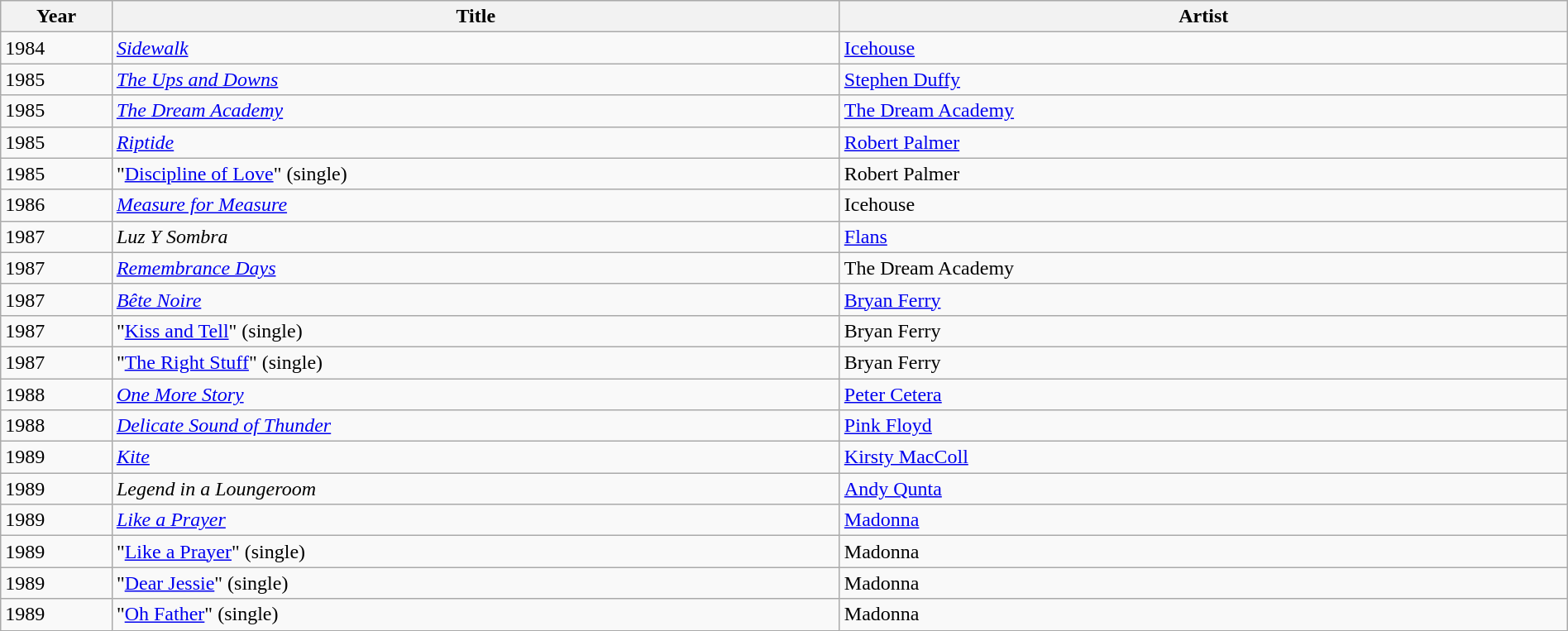<table class="wikitable sortable" style="width:100%;">
<tr>
<th style="width:30px;">Year</th>
<th style="width:250px;">Title</th>
<th style="width:250px;">Artist</th>
</tr>
<tr>
<td>1984</td>
<td><em><a href='#'>Sidewalk</a></em></td>
<td><a href='#'>Icehouse</a></td>
</tr>
<tr>
<td>1985</td>
<td><em><a href='#'>The Ups and Downs</a></em></td>
<td><a href='#'>Stephen Duffy</a></td>
</tr>
<tr>
<td>1985</td>
<td><em><a href='#'>The Dream Academy</a></em></td>
<td><a href='#'>The Dream Academy</a></td>
</tr>
<tr>
<td>1985</td>
<td><em><a href='#'>Riptide</a></em></td>
<td><a href='#'>Robert Palmer</a></td>
</tr>
<tr>
<td>1985</td>
<td>"<a href='#'>Discipline of Love</a>" (single)</td>
<td>Robert Palmer</td>
</tr>
<tr>
<td>1986</td>
<td><em><a href='#'>Measure for Measure</a></em></td>
<td>Icehouse</td>
</tr>
<tr>
<td>1987</td>
<td><em>Luz Y Sombra</em></td>
<td><a href='#'>Flans</a></td>
</tr>
<tr>
<td>1987</td>
<td><em><a href='#'>Remembrance Days</a></em></td>
<td>The Dream Academy</td>
</tr>
<tr>
<td>1987</td>
<td><em><a href='#'>Bête Noire</a></em></td>
<td><a href='#'>Bryan Ferry</a></td>
</tr>
<tr>
<td>1987</td>
<td>"<a href='#'>Kiss and Tell</a>" (single)</td>
<td>Bryan Ferry</td>
</tr>
<tr>
<td>1987</td>
<td>"<a href='#'>The Right Stuff</a>" (single)</td>
<td>Bryan Ferry</td>
</tr>
<tr>
<td>1988</td>
<td><em><a href='#'>One More Story</a></em></td>
<td><a href='#'>Peter Cetera</a></td>
</tr>
<tr>
<td>1988</td>
<td><em><a href='#'>Delicate Sound of Thunder</a></em></td>
<td><a href='#'>Pink Floyd</a></td>
</tr>
<tr>
<td>1989</td>
<td><em><a href='#'>Kite</a></em></td>
<td><a href='#'>Kirsty MacColl</a></td>
</tr>
<tr>
<td>1989</td>
<td><em>Legend in a Loungeroom</em></td>
<td><a href='#'>Andy Qunta</a></td>
</tr>
<tr>
<td>1989</td>
<td><em><a href='#'>Like a Prayer</a></em></td>
<td><a href='#'>Madonna</a></td>
</tr>
<tr>
<td>1989</td>
<td>"<a href='#'>Like a Prayer</a>" (single)</td>
<td>Madonna</td>
</tr>
<tr>
<td>1989</td>
<td>"<a href='#'>Dear Jessie</a>" (single)</td>
<td>Madonna</td>
</tr>
<tr>
<td>1989</td>
<td>"<a href='#'>Oh Father</a>" (single)</td>
<td>Madonna</td>
</tr>
</table>
